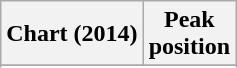<table class="wikitable sortable plainrowheaders">
<tr>
<th>Chart (2014)</th>
<th>Peak<br>position</th>
</tr>
<tr>
</tr>
<tr>
</tr>
<tr>
</tr>
<tr>
</tr>
<tr>
</tr>
</table>
